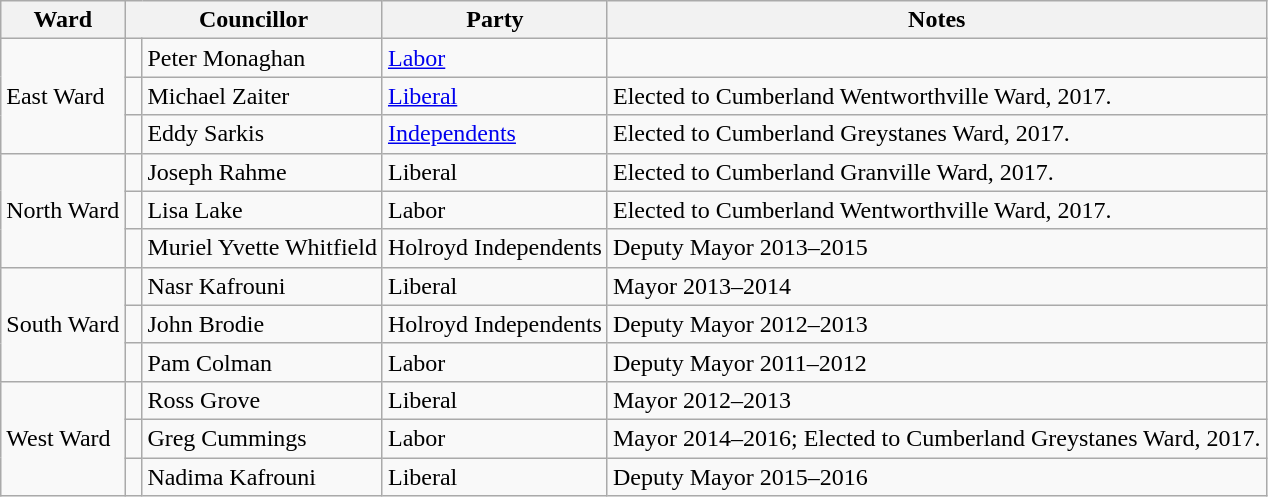<table class="wikitable">
<tr>
<th>Ward</th>
<th colspan="2">Councillor</th>
<th>Party</th>
<th>Notes</th>
</tr>
<tr>
<td rowspan="3">East Ward</td>
<td> </td>
<td>Peter Monaghan</td>
<td><a href='#'>Labor</a></td>
<td></td>
</tr>
<tr>
<td> </td>
<td>Michael Zaiter</td>
<td><a href='#'>Liberal</a></td>
<td>Elected to Cumberland Wentworthville Ward, 2017.</td>
</tr>
<tr>
<td> </td>
<td>Eddy Sarkis</td>
<td><a href='#'>Independents</a></td>
<td>Elected to Cumberland Greystanes Ward, 2017.</td>
</tr>
<tr>
<td rowspan="3">North Ward</td>
<td> </td>
<td>Joseph Rahme</td>
<td>Liberal</td>
<td>Elected to Cumberland Granville Ward, 2017.</td>
</tr>
<tr>
<td> </td>
<td>Lisa Lake</td>
<td>Labor</td>
<td>Elected to Cumberland Wentworthville Ward, 2017.</td>
</tr>
<tr>
<td> </td>
<td>Muriel Yvette Whitfield</td>
<td>Holroyd Independents</td>
<td>Deputy Mayor 2013–2015</td>
</tr>
<tr>
<td rowspan="3">South Ward</td>
<td> </td>
<td>Nasr Kafrouni</td>
<td>Liberal</td>
<td>Mayor 2013–2014</td>
</tr>
<tr>
<td> </td>
<td>John Brodie</td>
<td>Holroyd Independents</td>
<td>Deputy Mayor 2012–2013</td>
</tr>
<tr>
<td> </td>
<td>Pam Colman</td>
<td>Labor</td>
<td>Deputy Mayor 2011–2012</td>
</tr>
<tr>
<td rowspan="3">West Ward</td>
<td> </td>
<td>Ross Grove</td>
<td>Liberal</td>
<td>Mayor 2012–2013</td>
</tr>
<tr>
<td> </td>
<td>Greg Cummings</td>
<td>Labor</td>
<td>Mayor 2014–2016; Elected to Cumberland Greystanes Ward, 2017.</td>
</tr>
<tr>
<td> </td>
<td>Nadima Kafrouni</td>
<td>Liberal</td>
<td>Deputy Mayor 2015–2016</td>
</tr>
</table>
